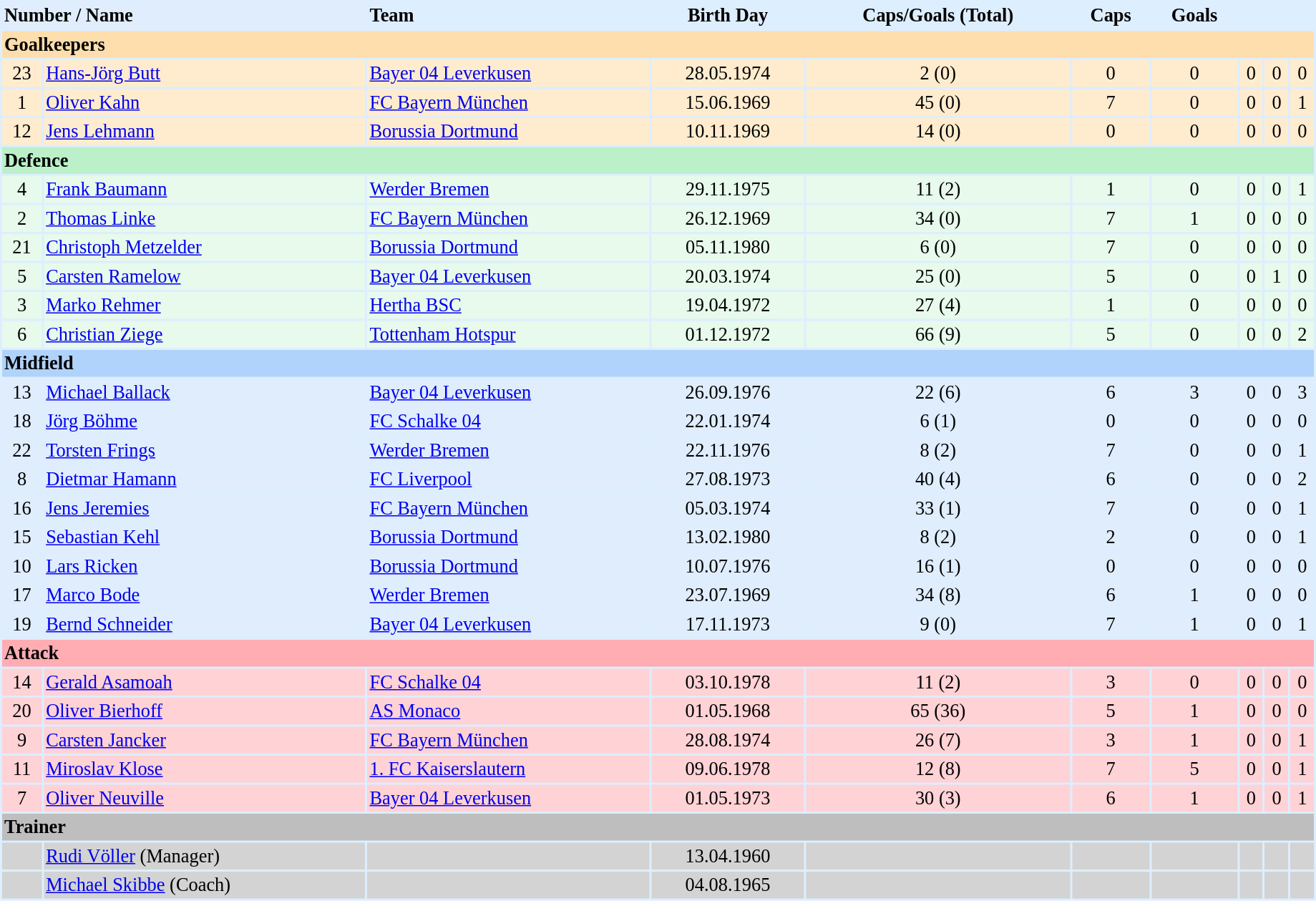<table border="0" cellpadding="2" cellspacing="border"  style="text-align:center; font-size:110%; background:#def; width:97%;">
<tr>
<th colspan="2"  style="background:#dfedfd; text-align:left;">Number / Name</th>
<th style="text-align:left;">Team</th>
<th>Birth Day</th>
<th>Caps/Goals (Total)</th>
<th>Caps</th>
<th>Goals</th>
<th></th>
<th></th>
<th></th>
</tr>
<tr>
<th colspan="10"  style="background:#ffdead; text-align:left;">Goalkeepers</th>
</tr>
<tr style="background:#ffecce;">
<td>23</td>
<td style="text-align:left;"><a href='#'>Hans-Jörg Butt</a></td>
<td style="text-align:left;"><a href='#'>Bayer 04 Leverkusen</a></td>
<td>28.05.1974</td>
<td>2 (0)</td>
<td>0</td>
<td>0</td>
<td>0</td>
<td>0</td>
<td>0</td>
</tr>
<tr style="background:#ffecce;">
<td>1</td>
<td style="text-align:left;"><a href='#'>Oliver Kahn</a></td>
<td style="text-align:left;"><a href='#'>FC Bayern München</a></td>
<td>15.06.1969</td>
<td>45 (0)</td>
<td>7</td>
<td>0</td>
<td>0</td>
<td>0</td>
<td>1</td>
</tr>
<tr style="background:#ffecce;">
<td>12</td>
<td style="text-align:left;"><a href='#'>Jens Lehmann</a></td>
<td style="text-align:left;"><a href='#'>Borussia Dortmund</a></td>
<td>10.11.1969</td>
<td>14 (0)</td>
<td>0</td>
<td>0</td>
<td>0</td>
<td>0</td>
<td>0</td>
</tr>
<tr>
<th colspan="10"  style="background:#bbf0c9; text-align:left;">Defence</th>
</tr>
<tr style="background:#e7faec;">
<td>4</td>
<td style="text-align:left;"><a href='#'>Frank Baumann</a></td>
<td style="text-align:left;"><a href='#'>Werder Bremen</a></td>
<td>29.11.1975</td>
<td>11 (2)</td>
<td>1</td>
<td>0</td>
<td>0</td>
<td>0</td>
<td>1</td>
</tr>
<tr style="background:#e7faec;">
<td>2</td>
<td style="text-align:left;"><a href='#'>Thomas Linke</a></td>
<td style="text-align:left;"><a href='#'>FC Bayern München</a></td>
<td>26.12.1969</td>
<td>34 (0)</td>
<td>7</td>
<td>1</td>
<td>0</td>
<td>0</td>
<td>0</td>
</tr>
<tr style="background:#e7faec;">
<td>21</td>
<td style="text-align:left;"><a href='#'>Christoph Metzelder</a></td>
<td style="text-align:left;"><a href='#'>Borussia Dortmund</a></td>
<td>05.11.1980</td>
<td>6 (0)</td>
<td>7</td>
<td>0</td>
<td>0</td>
<td>0</td>
<td>0</td>
</tr>
<tr style="background:#e7faec;">
<td>5</td>
<td style="text-align:left;"><a href='#'>Carsten Ramelow</a></td>
<td style="text-align:left;"><a href='#'>Bayer 04 Leverkusen</a></td>
<td>20.03.1974</td>
<td>25 (0)</td>
<td>5</td>
<td>0</td>
<td>0</td>
<td>1</td>
<td>0</td>
</tr>
<tr style="background:#e7faec;">
<td>3</td>
<td style="text-align:left;"><a href='#'>Marko Rehmer</a></td>
<td style="text-align:left;"><a href='#'>Hertha BSC</a></td>
<td>19.04.1972</td>
<td>27 (4)</td>
<td>1</td>
<td>0</td>
<td>0</td>
<td>0</td>
<td>0</td>
</tr>
<tr style="background:#e7faec;">
<td>6</td>
<td style="text-align:left;"><a href='#'>Christian Ziege</a></td>
<td style="text-align:left;"><a href='#'>Tottenham Hotspur</a></td>
<td>01.12.1972</td>
<td>66 (9)</td>
<td>5</td>
<td>0</td>
<td>0</td>
<td>0</td>
<td>2</td>
</tr>
<tr>
<th colspan="10"  style="background:#b0d3fb; text-align:left;">Midfield</th>
</tr>
<tr style="background:#dfedfd;">
<td>13</td>
<td style="text-align:left;"><a href='#'>Michael Ballack</a></td>
<td style="text-align:left;"><a href='#'>Bayer 04 Leverkusen</a></td>
<td>26.09.1976</td>
<td>22 (6)</td>
<td>6</td>
<td>3</td>
<td>0</td>
<td>0</td>
<td>3</td>
</tr>
<tr style="background:#dfedfd;">
<td>18</td>
<td style="text-align:left;"><a href='#'>Jörg Böhme</a></td>
<td style="text-align:left;"><a href='#'>FC Schalke 04</a></td>
<td>22.01.1974</td>
<td>6 (1)</td>
<td>0</td>
<td>0</td>
<td>0</td>
<td>0</td>
<td>0</td>
</tr>
<tr style="background:#dfedfd;">
<td>22</td>
<td style="text-align:left;"><a href='#'>Torsten Frings</a></td>
<td style="text-align:left;"><a href='#'>Werder Bremen</a></td>
<td>22.11.1976</td>
<td>8 (2)</td>
<td>7</td>
<td>0</td>
<td>0</td>
<td>0</td>
<td>1</td>
</tr>
<tr style="background:#dfedfd;">
<td>8</td>
<td style="text-align:left;"><a href='#'>Dietmar Hamann</a></td>
<td style="text-align:left;"><a href='#'>FC Liverpool</a></td>
<td>27.08.1973</td>
<td>40 (4)</td>
<td>6</td>
<td>0</td>
<td>0</td>
<td>0</td>
<td>2</td>
</tr>
<tr style="background:#dfedfd;">
<td>16</td>
<td style="text-align:left;"><a href='#'>Jens Jeremies</a></td>
<td style="text-align:left;"><a href='#'>FC Bayern München</a></td>
<td>05.03.1974</td>
<td>33 (1)</td>
<td>7</td>
<td>0</td>
<td>0</td>
<td>0</td>
<td>1</td>
</tr>
<tr style="background:#dfedfd;">
<td>15</td>
<td style="text-align:left;"><a href='#'>Sebastian Kehl</a></td>
<td style="text-align:left;"><a href='#'>Borussia Dortmund</a></td>
<td>13.02.1980</td>
<td>8 (2)</td>
<td>2</td>
<td>0</td>
<td>0</td>
<td>0</td>
<td>1</td>
</tr>
<tr style="background:#dfedfd;">
<td>10</td>
<td style="text-align:left;"><a href='#'>Lars Ricken</a></td>
<td style="text-align:left;"><a href='#'>Borussia Dortmund</a></td>
<td>10.07.1976</td>
<td>16 (1)</td>
<td>0</td>
<td>0</td>
<td>0</td>
<td>0</td>
<td>0</td>
</tr>
<tr style="background:#dfedfd;">
<td>17</td>
<td style="text-align:left;"><a href='#'>Marco Bode</a></td>
<td style="text-align:left;"><a href='#'>Werder Bremen</a></td>
<td>23.07.1969</td>
<td>34 (8)</td>
<td>6</td>
<td>1</td>
<td>0</td>
<td center>0</td>
<td>0</td>
</tr>
<tr style="background:#dfedfd;">
<td>19</td>
<td align="left"><a href='#'>Bernd Schneider</a></td>
<td style="text-align:left;"><a href='#'>Bayer 04 Leverkusen</a></td>
<td>17.11.1973</td>
<td>9 (0)</td>
<td>7</td>
<td>1</td>
<td>0</td>
<td>0</td>
<td>1</td>
</tr>
<tr>
<th colspan="10"  style="background:#ffacb3; text-align:left;">Attack</th>
</tr>
<tr style="background:#ffd2d6;">
<td>14</td>
<td style="text-align:left;"><a href='#'>Gerald Asamoah</a></td>
<td style="text-align:left;"><a href='#'>FC Schalke 04</a></td>
<td>03.10.1978</td>
<td>11 (2)</td>
<td>3</td>
<td>0</td>
<td>0</td>
<td>0</td>
<td>0</td>
</tr>
<tr style="background:#ffd2d6;">
<td>20</td>
<td style="text-align:left;"><a href='#'>Oliver Bierhoff</a></td>
<td style="text-align:left;"><a href='#'>AS Monaco</a></td>
<td>01.05.1968</td>
<td>65 (36)</td>
<td>5</td>
<td>1</td>
<td>0</td>
<td>0</td>
<td>0</td>
</tr>
<tr style="background:#ffd2d6;">
<td>9</td>
<td style="text-align:left;"><a href='#'>Carsten Jancker</a></td>
<td style="text-align:left;"><a href='#'>FC Bayern München</a></td>
<td>28.08.1974</td>
<td>26 (7)</td>
<td>3</td>
<td>1</td>
<td>0</td>
<td>0</td>
<td>1</td>
</tr>
<tr style="background:#ffd2d6;">
<td>11</td>
<td style="text-align:left;"><a href='#'>Miroslav Klose</a></td>
<td style="text-align:left;"><a href='#'>1. FC Kaiserslautern</a></td>
<td>09.06.1978</td>
<td>12 (8)</td>
<td>7</td>
<td>5</td>
<td>0</td>
<td>0</td>
<td>1</td>
</tr>
<tr style="background:#ffd2d6;">
<td>7</td>
<td style="text-align:left;"><a href='#'>Oliver Neuville</a></td>
<td style="text-align:left;"><a href='#'>Bayer 04 Leverkusen</a></td>
<td>01.05.1973</td>
<td>30 (3)</td>
<td>6</td>
<td>1</td>
<td>0</td>
<td>0</td>
<td>1</td>
</tr>
<tr>
<th colspan="10"  style="background:#bebebe; text-align:left;">Trainer</th>
</tr>
<tr style="background:#d3d3d3;">
<td></td>
<td style="text-align:left;"><a href='#'>Rudi Völler</a> (Manager)</td>
<td></td>
<td>13.04.1960</td>
<td></td>
<td></td>
<td></td>
<td></td>
<td></td>
<td></td>
</tr>
<tr style="background:#d3d3d3;">
<td></td>
<td style="text-align:left;"><a href='#'>Michael Skibbe</a> (Coach)</td>
<td></td>
<td>04.08.1965</td>
<td></td>
<td></td>
<td></td>
<td></td>
<td></td>
<td></td>
</tr>
</table>
